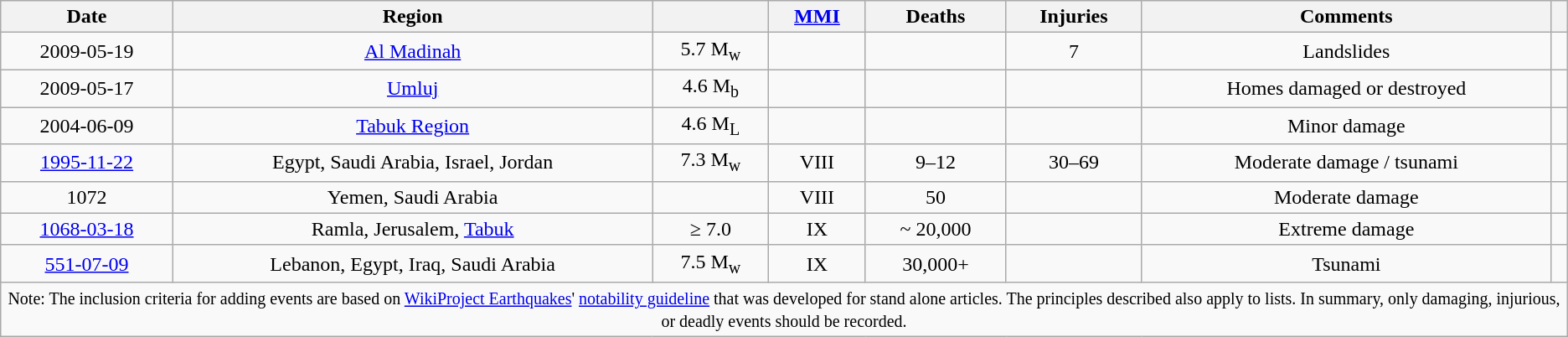<table class="wikitable sortable" style="text-align: center;">
<tr>
<th>Date</th>
<th>Region</th>
<th></th>
<th><a href='#'>MMI</a></th>
<th>Deaths</th>
<th>Injuries</th>
<th>Comments</th>
<th></th>
</tr>
<tr>
<td>2009-05-19</td>
<td><a href='#'>Al Madinah</a></td>
<td>5.7 M<sub>w</sub></td>
<td></td>
<td></td>
<td>7</td>
<td>Landslides</td>
<td></td>
</tr>
<tr>
<td>2009-05-17</td>
<td><a href='#'>Umluj</a></td>
<td>4.6 M<sub>b</sub></td>
<td></td>
<td></td>
<td></td>
<td>Homes damaged or destroyed</td>
<td></td>
</tr>
<tr>
<td>2004-06-09</td>
<td><a href='#'>Tabuk Region</a></td>
<td>4.6 M<sub>L</sub></td>
<td></td>
<td></td>
<td></td>
<td>Minor damage</td>
<td></td>
</tr>
<tr>
<td><a href='#'>1995-11-22</a></td>
<td>Egypt, Saudi Arabia, Israel, Jordan</td>
<td>7.3 M<sub>w</sub></td>
<td>VIII</td>
<td>9–12</td>
<td>30–69</td>
<td>Moderate damage / tsunami</td>
<td></td>
</tr>
<tr>
<td>1072</td>
<td>Yemen, Saudi Arabia</td>
<td></td>
<td>VIII</td>
<td>50</td>
<td></td>
<td>Moderate damage</td>
<td></td>
</tr>
<tr>
<td><a href='#'>1068-03-18</a></td>
<td>Ramla, Jerusalem, <a href='#'>Tabuk</a></td>
<td>≥ 7.0</td>
<td>IX</td>
<td>~ 20,000</td>
<td></td>
<td>Extreme damage</td>
<td></td>
</tr>
<tr>
<td><a href='#'>551-07-09</a></td>
<td>Lebanon, Egypt, Iraq, Saudi Arabia</td>
<td>7.5 M<sub>w</sub></td>
<td>IX</td>
<td>30,000+</td>
<td></td>
<td>Tsunami</td>
<td></td>
</tr>
<tr class="sortbottom">
<td colspan="9" style="text-align: center;"><small>Note: The inclusion criteria for adding events are based on <a href='#'>WikiProject Earthquakes</a>' <a href='#'>notability guideline</a> that was developed for stand alone articles. The principles described also apply to lists. In summary, only damaging, injurious, or deadly events should be recorded.</small></td>
</tr>
</table>
